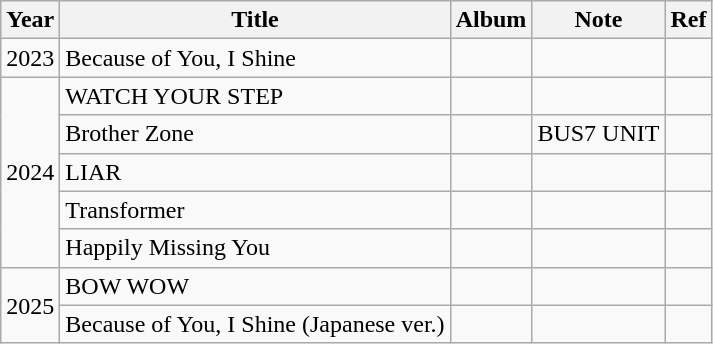<table class="wikitable">
<tr>
<th>Year</th>
<th>Title</th>
<th>Album</th>
<th>Note</th>
<th>Ref</th>
</tr>
<tr>
<td>2023</td>
<td>Because of You, I Shine</td>
<td></td>
<td></td>
<td></td>
</tr>
<tr>
<td rowspan="5">2024</td>
<td>WATCH YOUR STEP</td>
<td></td>
<td></td>
<td></td>
</tr>
<tr>
<td>Brother Zone</td>
<td></td>
<td>BUS7 UNIT</td>
<td></td>
</tr>
<tr>
<td>LIAR</td>
<td></td>
<td></td>
<td></td>
</tr>
<tr>
<td>Transformer</td>
<td></td>
<td></td>
<td></td>
</tr>
<tr>
<td>Happily Missing You</td>
<td></td>
<td></td>
<td></td>
</tr>
<tr>
<td rowspan="2">2025</td>
<td>BOW WOW</td>
<td></td>
<td></td>
<td></td>
</tr>
<tr>
<td>Because of You, I Shine (Japanese ver.)</td>
<td></td>
<td></td>
<td></td>
</tr>
</table>
